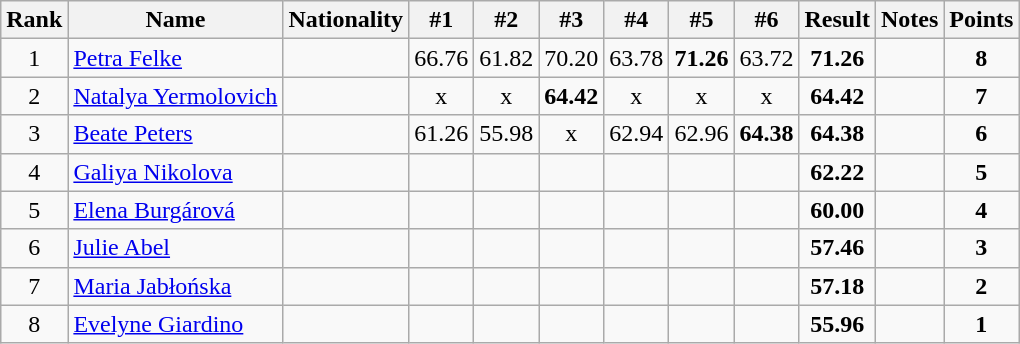<table class="wikitable sortable" style="text-align:center">
<tr>
<th>Rank</th>
<th>Name</th>
<th>Nationality</th>
<th>#1</th>
<th>#2</th>
<th>#3</th>
<th>#4</th>
<th>#5</th>
<th>#6</th>
<th>Result</th>
<th>Notes</th>
<th>Points</th>
</tr>
<tr>
<td>1</td>
<td align=left><a href='#'>Petra Felke</a></td>
<td align=left></td>
<td>66.76</td>
<td>61.82</td>
<td>70.20</td>
<td>63.78</td>
<td><strong>71.26</strong></td>
<td>63.72</td>
<td><strong>71.26</strong></td>
<td></td>
<td><strong>8</strong></td>
</tr>
<tr>
<td>2</td>
<td align=left><a href='#'>Natalya Yermolovich</a></td>
<td align=left></td>
<td>x</td>
<td>x</td>
<td><strong>64.42</strong></td>
<td>x</td>
<td>x</td>
<td>x</td>
<td><strong>64.42</strong></td>
<td></td>
<td><strong>7</strong></td>
</tr>
<tr>
<td>3</td>
<td align=left><a href='#'>Beate Peters</a></td>
<td align=left></td>
<td>61.26</td>
<td>55.98</td>
<td>x</td>
<td>62.94</td>
<td>62.96</td>
<td><strong>64.38</strong></td>
<td><strong>64.38</strong></td>
<td></td>
<td><strong>6</strong></td>
</tr>
<tr>
<td>4</td>
<td align=left><a href='#'>Galiya Nikolova</a></td>
<td align=left></td>
<td></td>
<td></td>
<td></td>
<td></td>
<td></td>
<td></td>
<td><strong>62.22</strong></td>
<td></td>
<td><strong>5</strong></td>
</tr>
<tr>
<td>5</td>
<td align=left><a href='#'>Elena Burgárová</a></td>
<td align=left></td>
<td></td>
<td></td>
<td></td>
<td></td>
<td></td>
<td></td>
<td><strong>60.00</strong></td>
<td></td>
<td><strong>4</strong></td>
</tr>
<tr>
<td>6</td>
<td align=left><a href='#'>Julie Abel</a></td>
<td align=left></td>
<td></td>
<td></td>
<td></td>
<td></td>
<td></td>
<td></td>
<td><strong>57.46</strong></td>
<td></td>
<td><strong>3</strong></td>
</tr>
<tr>
<td>7</td>
<td align=left><a href='#'>Maria Jabłońska</a></td>
<td align=left></td>
<td></td>
<td></td>
<td></td>
<td></td>
<td></td>
<td></td>
<td><strong>57.18</strong></td>
<td></td>
<td><strong>2</strong></td>
</tr>
<tr>
<td>8</td>
<td align=left><a href='#'>Evelyne Giardino</a></td>
<td align=left></td>
<td></td>
<td></td>
<td></td>
<td></td>
<td></td>
<td></td>
<td><strong>55.96</strong></td>
<td></td>
<td><strong>1</strong></td>
</tr>
</table>
